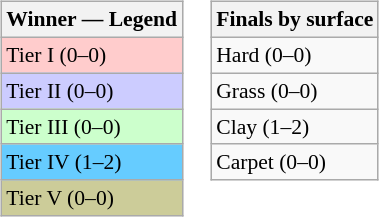<table>
<tr valign=top>
<td><br><table class=wikitable style=font-size:90%>
<tr>
<th>Winner — Legend</th>
</tr>
<tr>
<td bgcolor=#FFCCCC>Tier I (0–0)</td>
</tr>
<tr>
<td bgcolor=#CCCCFF>Tier II (0–0)</td>
</tr>
<tr>
<td bgcolor=#CCFFCC>Tier III (0–0)</td>
</tr>
<tr>
<td bgcolor=#66CCFF>Tier IV (1–2)</td>
</tr>
<tr>
<td bgcolor=#CCCC99>Tier V (0–0)</td>
</tr>
</table>
</td>
<td><br><table class=wikitable style=font-size:90%>
<tr>
<th>Finals by surface</th>
</tr>
<tr>
<td>Hard (0–0)</td>
</tr>
<tr>
<td>Grass (0–0)</td>
</tr>
<tr>
<td>Clay (1–2)</td>
</tr>
<tr>
<td>Carpet (0–0)</td>
</tr>
</table>
</td>
</tr>
</table>
